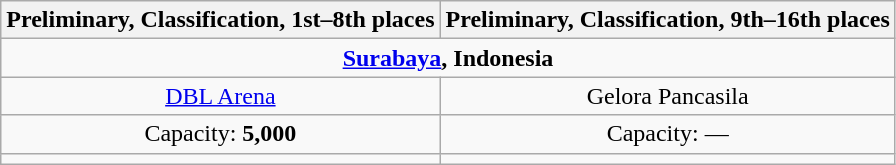<table class="wikitable" style="text-align:center">
<tr>
<th>Preliminary, Classification, 1st–8th places</th>
<th>Preliminary, Classification, 9th–16th places</th>
</tr>
<tr>
<td colspan="2"><strong><a href='#'>Surabaya</a>, Indonesia</strong></td>
</tr>
<tr>
<td><a href='#'>DBL Arena</a></td>
<td>Gelora Pancasila</td>
</tr>
<tr>
<td>Capacity: <strong>5,000</strong></td>
<td>Capacity: —</td>
</tr>
<tr>
<td></td>
<td></td>
</tr>
</table>
